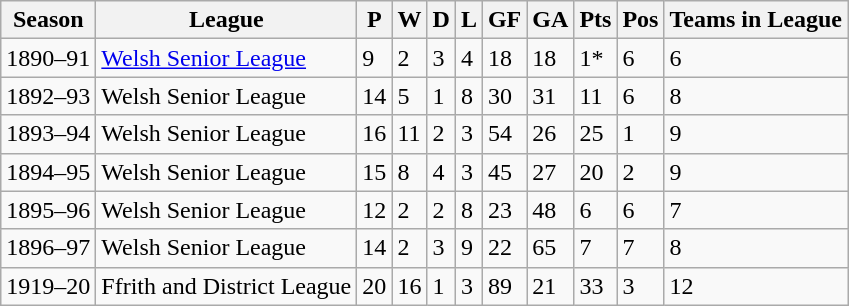<table class="wikitable">
<tr>
<th>Season</th>
<th>League</th>
<th>P</th>
<th>W</th>
<th>D</th>
<th>L</th>
<th>GF</th>
<th>GA</th>
<th>Pts</th>
<th>Pos</th>
<th>Teams in League</th>
</tr>
<tr>
<td>1890–91</td>
<td><a href='#'>Welsh Senior League</a></td>
<td>9</td>
<td>2</td>
<td>3</td>
<td>4</td>
<td>18</td>
<td>18</td>
<td>1*</td>
<td>6</td>
<td>6</td>
</tr>
<tr>
<td>1892–93</td>
<td>Welsh Senior League</td>
<td>14</td>
<td>5</td>
<td>1</td>
<td>8</td>
<td>30</td>
<td>31</td>
<td>11</td>
<td>6</td>
<td>8</td>
</tr>
<tr>
<td>1893–94</td>
<td>Welsh Senior League</td>
<td>16</td>
<td>11</td>
<td>2</td>
<td>3</td>
<td>54</td>
<td>26</td>
<td>25</td>
<td>1</td>
<td>9</td>
</tr>
<tr>
<td>1894–95</td>
<td>Welsh Senior League</td>
<td>15</td>
<td>8</td>
<td>4</td>
<td>3</td>
<td>45</td>
<td>27</td>
<td>20</td>
<td>2</td>
<td>9</td>
</tr>
<tr>
<td>1895–96</td>
<td>Welsh Senior League</td>
<td>12</td>
<td>2</td>
<td>2</td>
<td>8</td>
<td>23</td>
<td>48</td>
<td>6</td>
<td>6</td>
<td>7</td>
</tr>
<tr>
<td>1896–97</td>
<td>Welsh Senior League</td>
<td>14</td>
<td>2</td>
<td>3</td>
<td>9</td>
<td>22</td>
<td>65</td>
<td>7</td>
<td>7</td>
<td>8</td>
</tr>
<tr>
<td>1919–20</td>
<td>Ffrith and District League</td>
<td>20</td>
<td>16</td>
<td>1</td>
<td>3</td>
<td>89</td>
<td>21</td>
<td>33</td>
<td>3</td>
<td>12</td>
</tr>
</table>
